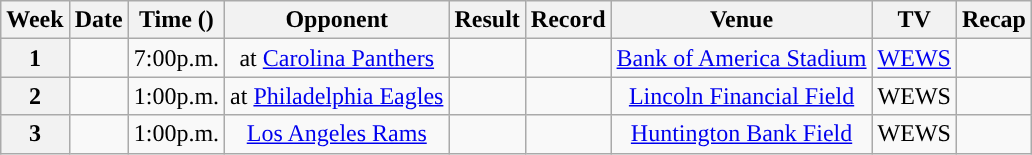<table class="wikitable" style="text-align:center">
<tr>
<th>Week</th>
<th>Date</th>
<th>Time (<a href='#'></a>)</th>
<th>Opponent</th>
<th>Result</th>
<th>Record</th>
<th>Venue</th>
<th>TV</th>
<th>Recap</th>
</tr>
<tr>
<th>1</th>
<td></td>
<td>7:00p.m.</td>
<td>at <a href='#'>Carolina Panthers</a></td>
<td></td>
<td></td>
<td><a href='#'>Bank of America Stadium</a></td>
<td><a href='#'>WEWS</a></td>
<td></td>
</tr>
<tr>
<th>2</th>
<td></td>
<td>1:00p.m.</td>
<td>at <a href='#'>Philadelphia Eagles</a></td>
<td></td>
<td></td>
<td><a href='#'>Lincoln Financial Field</a></td>
<td>WEWS</td>
<td></td>
</tr>
<tr>
<th>3</th>
<td></td>
<td>1:00p.m.</td>
<td><a href='#'>Los Angeles Rams</a></td>
<td></td>
<td></td>
<td><a href='#'>Huntington Bank Field</a></td>
<td>WEWS</td>
<td></td>
</tr>
</table>
